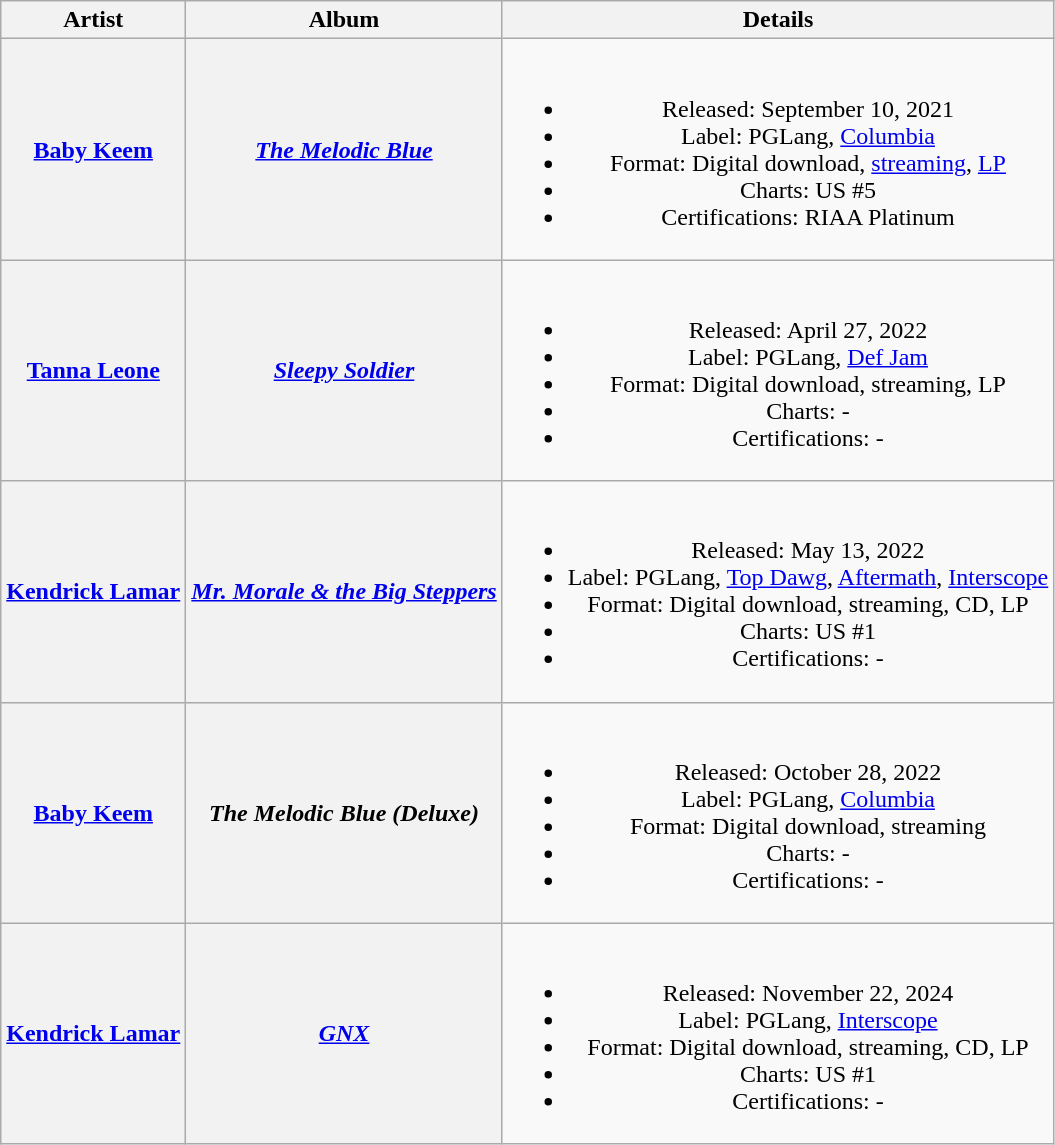<table class="wikitable plainrowheaders" style="text-align:center;">
<tr>
<th>Artist</th>
<th>Album</th>
<th>Details</th>
</tr>
<tr>
<th scope="row"><a href='#'>Baby Keem</a></th>
<th scope="row"><em><a href='#'>The Melodic Blue</a></em></th>
<td><br><ul><li>Released: September 10, 2021</li><li>Label: PGLang, <a href='#'>Columbia</a></li><li>Format: Digital download, <a href='#'>streaming</a>, <a href='#'>LP</a></li><li>Charts: US #5</li><li>Certifications: RIAA Platinum</li></ul></td>
</tr>
<tr>
<th scope="row"><a href='#'>Tanna Leone</a></th>
<th scope="row"><a href='#'><em>Sleepy Soldier</em></a></th>
<td><br><ul><li>Released: April 27, 2022</li><li>Label: PGLang, <a href='#'>Def Jam</a></li><li>Format: Digital download, streaming, LP</li><li>Charts: -</li><li>Certifications: -</li></ul></td>
</tr>
<tr>
<th scope="row"><a href='#'>Kendrick Lamar</a></th>
<th scope="row"><em><a href='#'>Mr. Morale & the Big Steppers</a></em></th>
<td><br><ul><li>Released: May 13, 2022</li><li>Label: PGLang, <a href='#'>Top Dawg</a>, <a href='#'>Aftermath</a>, <a href='#'>Interscope</a></li><li>Format: Digital download, streaming, CD, LP</li><li>Charts: US #1</li><li>Certifications: -</li></ul></td>
</tr>
<tr>
<th scope="row"><a href='#'>Baby Keem</a></th>
<th scope="row"><em>The Melodic Blue (Deluxe)</em></th>
<td><br><ul><li>Released: October 28, 2022</li><li>Label: PGLang, <a href='#'>Columbia</a></li><li>Format: Digital download, streaming</li><li>Charts: -</li><li>Certifications: -</li></ul></td>
</tr>
<tr>
<th scope="row"><a href='#'>Kendrick Lamar</a></th>
<th scope="row"><em><a href='#'>GNX</a></em></th>
<td><br><ul><li>Released: November 22, 2024</li><li>Label: PGLang, <a href='#'>Interscope</a></li><li>Format: Digital download, streaming, CD, LP</li><li>Charts: US #1</li><li>Certifications: -</li></ul></td>
</tr>
</table>
